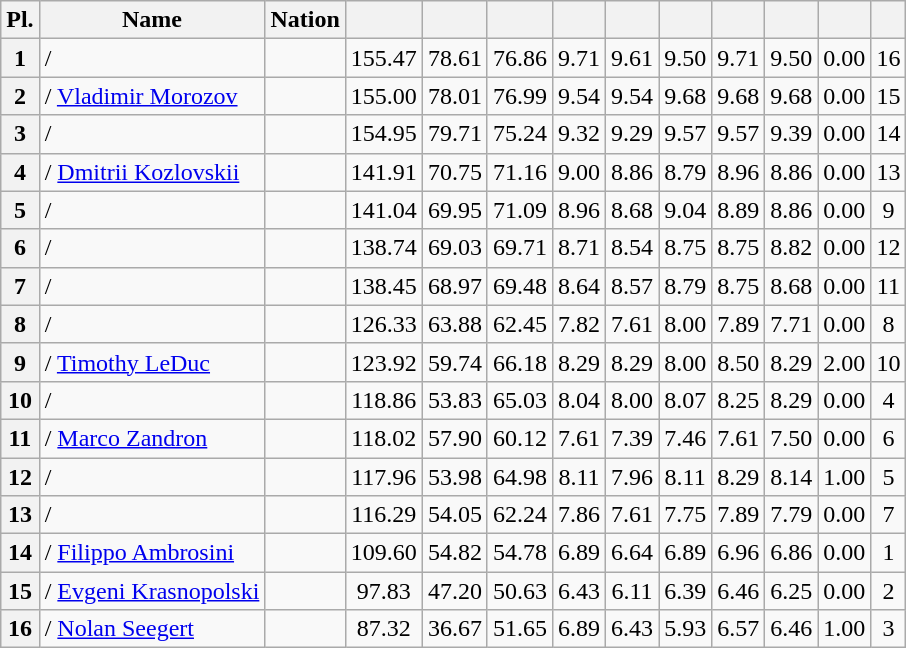<table class="wikitable sortable" style="text-align:center">
<tr>
<th>Pl.</th>
<th>Name</th>
<th>Nation</th>
<th></th>
<th></th>
<th></th>
<th></th>
<th></th>
<th></th>
<th></th>
<th></th>
<th></th>
<th></th>
</tr>
<tr>
<th>1</th>
<td align="left"> / </td>
<td align="left"></td>
<td>155.47</td>
<td>78.61</td>
<td>76.86</td>
<td>9.71</td>
<td>9.61</td>
<td>9.50</td>
<td>9.71</td>
<td>9.50</td>
<td>0.00</td>
<td>16</td>
</tr>
<tr>
<th>2</th>
<td align="left"> / <a href='#'>Vladimir Morozov</a></td>
<td align="left"></td>
<td>155.00</td>
<td>78.01</td>
<td>76.99</td>
<td>9.54</td>
<td>9.54</td>
<td>9.68</td>
<td>9.68</td>
<td>9.68</td>
<td>0.00</td>
<td>15</td>
</tr>
<tr>
<th>3</th>
<td align="left"> / </td>
<td align="left"></td>
<td>154.95</td>
<td>79.71</td>
<td>75.24</td>
<td>9.32</td>
<td>9.29</td>
<td>9.57</td>
<td>9.57</td>
<td>9.39</td>
<td>0.00</td>
<td>14</td>
</tr>
<tr>
<th>4</th>
<td align="left"> / <a href='#'>Dmitrii Kozlovskii</a></td>
<td align="left"></td>
<td>141.91</td>
<td>70.75</td>
<td>71.16</td>
<td>9.00</td>
<td>8.86</td>
<td>8.79</td>
<td>8.96</td>
<td>8.86</td>
<td>0.00</td>
<td>13</td>
</tr>
<tr>
<th>5</th>
<td align="left"> / </td>
<td align="left"></td>
<td>141.04</td>
<td>69.95</td>
<td>71.09</td>
<td>8.96</td>
<td>8.68</td>
<td>9.04</td>
<td>8.89</td>
<td>8.86</td>
<td>0.00</td>
<td>9</td>
</tr>
<tr>
<th>6</th>
<td align="left"> / </td>
<td align="left"></td>
<td>138.74</td>
<td>69.03</td>
<td>69.71</td>
<td>8.71</td>
<td>8.54</td>
<td>8.75</td>
<td>8.75</td>
<td>8.82</td>
<td>0.00</td>
<td>12</td>
</tr>
<tr>
<th>7</th>
<td align="left"> / </td>
<td align="left"></td>
<td>138.45</td>
<td>68.97</td>
<td>69.48</td>
<td>8.64</td>
<td>8.57</td>
<td>8.79</td>
<td>8.75</td>
<td>8.68</td>
<td>0.00</td>
<td>11</td>
</tr>
<tr>
<th>8</th>
<td align="left"> / </td>
<td align="left"></td>
<td>126.33</td>
<td>63.88</td>
<td>62.45</td>
<td>7.82</td>
<td>7.61</td>
<td>8.00</td>
<td>7.89</td>
<td>7.71</td>
<td>0.00</td>
<td>8</td>
</tr>
<tr>
<th>9</th>
<td align="left"> / <a href='#'>Timothy LeDuc</a></td>
<td align="left"></td>
<td>123.92</td>
<td>59.74</td>
<td>66.18</td>
<td>8.29</td>
<td>8.29</td>
<td>8.00</td>
<td>8.50</td>
<td>8.29</td>
<td>2.00</td>
<td>10</td>
</tr>
<tr>
<th>10</th>
<td align="left"> / </td>
<td align="left"></td>
<td>118.86</td>
<td>53.83</td>
<td>65.03</td>
<td>8.04</td>
<td>8.00</td>
<td>8.07</td>
<td>8.25</td>
<td>8.29</td>
<td>0.00</td>
<td>4</td>
</tr>
<tr>
<th>11</th>
<td align="left"> / <a href='#'>Marco Zandron</a></td>
<td align="left"></td>
<td>118.02</td>
<td>57.90</td>
<td>60.12</td>
<td>7.61</td>
<td>7.39</td>
<td>7.46</td>
<td>7.61</td>
<td>7.50</td>
<td>0.00</td>
<td>6</td>
</tr>
<tr>
<th>12</th>
<td align="left"> / </td>
<td align="left"></td>
<td>117.96</td>
<td>53.98</td>
<td>64.98</td>
<td>8.11</td>
<td>7.96</td>
<td>8.11</td>
<td>8.29</td>
<td>8.14</td>
<td>1.00</td>
<td>5</td>
</tr>
<tr>
<th>13</th>
<td align="left"> / </td>
<td align="left"></td>
<td>116.29</td>
<td>54.05</td>
<td>62.24</td>
<td>7.86</td>
<td>7.61</td>
<td>7.75</td>
<td>7.89</td>
<td>7.79</td>
<td>0.00</td>
<td>7</td>
</tr>
<tr>
<th>14</th>
<td align="left"> / <a href='#'>Filippo Ambrosini</a></td>
<td align="left"></td>
<td>109.60</td>
<td>54.82</td>
<td>54.78</td>
<td>6.89</td>
<td>6.64</td>
<td>6.89</td>
<td>6.96</td>
<td>6.86</td>
<td>0.00</td>
<td>1</td>
</tr>
<tr>
<th>15</th>
<td align="left"> / <a href='#'>Evgeni Krasnopolski</a></td>
<td align="left"></td>
<td>97.83</td>
<td>47.20</td>
<td>50.63</td>
<td>6.43</td>
<td>6.11</td>
<td>6.39</td>
<td>6.46</td>
<td>6.25</td>
<td>0.00</td>
<td>2</td>
</tr>
<tr>
<th>16</th>
<td align="left"> / <a href='#'>Nolan Seegert</a></td>
<td align="left"></td>
<td>87.32</td>
<td>36.67</td>
<td>51.65</td>
<td>6.89</td>
<td>6.43</td>
<td>5.93</td>
<td>6.57</td>
<td>6.46</td>
<td>1.00</td>
<td>3</td>
</tr>
</table>
